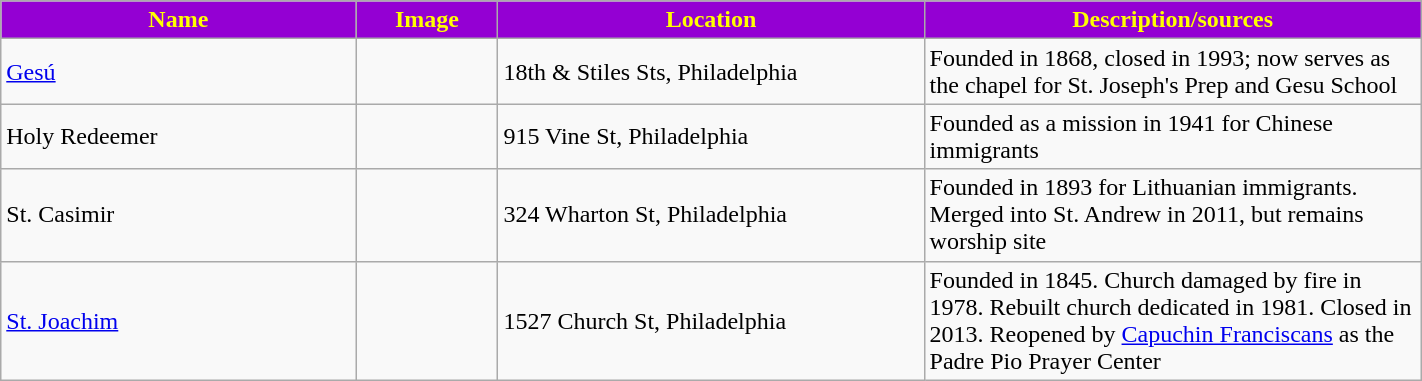<table class="wikitable sortable" style="width:75%">
<tr>
<th style="background:darkviolet; color:yellow;" width="25%"><strong>Name</strong></th>
<th style="background:darkviolet; color:yellow;" width="10%"><strong>Image</strong></th>
<th style="background:darkviolet; color:yellow;" width="30%"><strong>Location</strong></th>
<th style="background:darkviolet; color:yellow;" width="35%"><strong>Description/sources</strong></th>
</tr>
<tr>
<td><a href='#'>Gesú</a></td>
<td></td>
<td>18th & Stiles Sts, Philadelphia</td>
<td>Founded in 1868, closed in 1993; now serves as the chapel for St. Joseph's Prep and Gesu School</td>
</tr>
<tr>
<td>Holy Redeemer</td>
<td></td>
<td>915 Vine St, Philadelphia</td>
<td>Founded as a mission in 1941 for Chinese immigrants</td>
</tr>
<tr>
<td>St. Casimir</td>
<td></td>
<td>324 Wharton St, Philadelphia</td>
<td>Founded in 1893 for Lithuanian immigrants. Merged into St. Andrew in 2011, but remains worship site </td>
</tr>
<tr>
<td><a href='#'>St. Joachim</a></td>
<td></td>
<td>1527 Church St, Philadelphia</td>
<td>Founded in 1845. Church damaged by fire in 1978. Rebuilt church dedicated  in 1981. Closed in 2013. Reopened by <a href='#'>Capuchin Franciscans</a> as the Padre Pio Prayer Center</td>
</tr>
</table>
